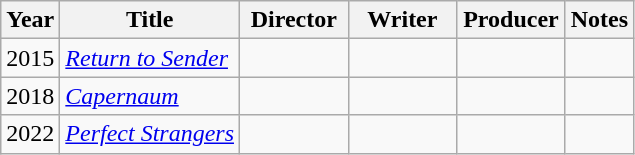<table class="wikitable plainrowheaders">
<tr>
<th>Year</th>
<th>Title</th>
<th width="65">Director</th>
<th width="65">Writer</th>
<th width="65">Producer</th>
<th>Notes</th>
</tr>
<tr>
<td>2015</td>
<td><em><a href='#'>Return to Sender</a></em></td>
<td></td>
<td></td>
<td></td>
<td></td>
</tr>
<tr>
<td>2018</td>
<td><em><a href='#'>Capernaum</a></em></td>
<td></td>
<td></td>
<td></td>
<td></td>
</tr>
<tr>
<td>2022</td>
<td><em><a href='#'>Perfect Strangers</a></em></td>
<td></td>
<td></td>
<td></td>
<td></td>
</tr>
</table>
